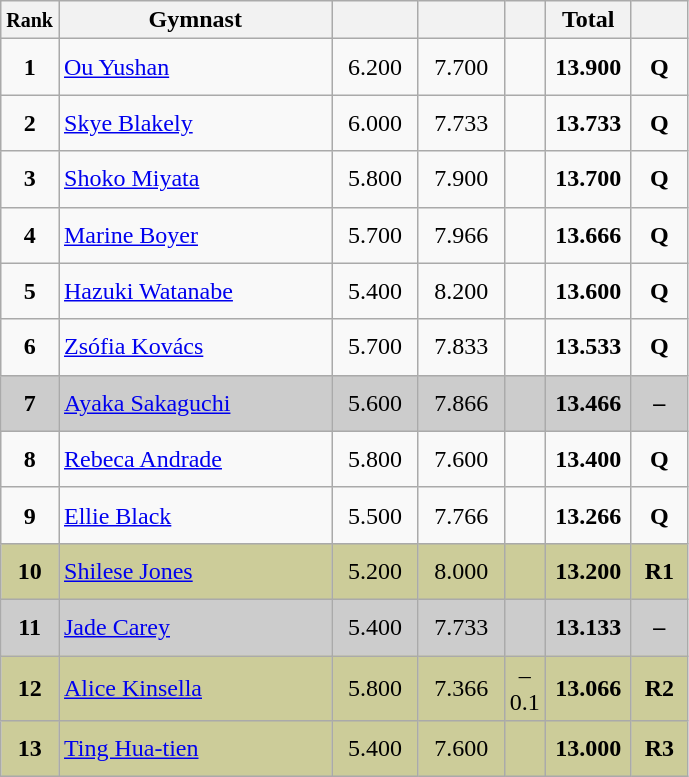<table class="wikitable sortable" style="text-align:center;">
<tr>
<th scope="col" style="width:15px;"><small>Rank</small></th>
<th scope="col" style="width:175px;">Gymnast</th>
<th scope="col" style="width:50px;"><small></small></th>
<th scope="col" style="width:50px;"><small></small></th>
<th scope="col" style="width:20px;"><small></small></th>
<th scope="col" style="width:50px;">Total</th>
<th scope="col" style="width:30px;"><small></small></th>
</tr>
<tr>
<td scope="row" style="text-align:center"><strong>1</strong></td>
<td style="height:30px; text-align:left;"> <a href='#'>Ou Yushan</a></td>
<td>6.200</td>
<td>7.700</td>
<td></td>
<td><strong>13.900</strong></td>
<td><strong>Q</strong></td>
</tr>
<tr>
<td scope="row" style="text-align:center"><strong>2</strong></td>
<td style="height:30px; text-align:left;"> <a href='#'>Skye Blakely</a></td>
<td>6.000</td>
<td>7.733</td>
<td></td>
<td><strong>13.733</strong></td>
<td><strong>Q</strong></td>
</tr>
<tr>
<td scope="row" style="text-align:center"><strong>3</strong></td>
<td style="height:30px; text-align:left;"> <a href='#'>Shoko Miyata</a></td>
<td>5.800</td>
<td>7.900</td>
<td></td>
<td><strong>13.700</strong></td>
<td><strong>Q</strong></td>
</tr>
<tr>
<td scope="row" style="text-align:center"><strong>4</strong></td>
<td style="height:30px; text-align:left;"> <a href='#'>Marine Boyer</a></td>
<td>5.700</td>
<td>7.966</td>
<td></td>
<td><strong>13.666</strong></td>
<td><strong>Q</strong></td>
</tr>
<tr>
<td scope="row" style="text-align:center"><strong>5</strong></td>
<td style="height:30px; text-align:left;"> <a href='#'>Hazuki Watanabe</a></td>
<td>5.400</td>
<td>8.200</td>
<td></td>
<td><strong>13.600</strong></td>
<td><strong>Q</strong></td>
</tr>
<tr>
<td scope="row" style="text-align:center"><strong>6</strong></td>
<td style="height:30px; text-align:left;"> <a href='#'>Zsófia Kovács</a></td>
<td>5.700</td>
<td>7.833</td>
<td></td>
<td><strong>13.533</strong></td>
<td><strong>Q</strong></td>
</tr>
<tr style="background:#cccccc;">
<td scope="row" style="text-align:center"><strong>7</strong></td>
<td style="height:30px; text-align:left;"> <a href='#'>Ayaka Sakaguchi</a></td>
<td>5.600</td>
<td>7.866</td>
<td></td>
<td><strong>13.466</strong></td>
<td><strong>–</strong></td>
</tr>
<tr>
<td scope="row" style="text-align:center"><strong>8</strong></td>
<td style="height:30px; text-align:left;"> <a href='#'>Rebeca Andrade</a></td>
<td>5.800</td>
<td>7.600</td>
<td></td>
<td><strong>13.400</strong></td>
<td><strong>Q</strong></td>
</tr>
<tr>
<td scope="row" style="text-align:center"><strong>9</strong></td>
<td style="height:30px; text-align:left;"> <a href='#'>Ellie Black</a></td>
<td>5.500</td>
<td>7.766</td>
<td></td>
<td><strong>13.266</strong></td>
<td><strong>Q</strong></td>
</tr>
<tr style="background:#cccc99;">
<td scope="row" style="text-align:center"><strong>10</strong></td>
<td style="height:30px; text-align:left;"> <a href='#'>Shilese Jones</a></td>
<td>5.200</td>
<td>8.000</td>
<td></td>
<td><strong>13.200</strong></td>
<td><strong>R1</strong></td>
</tr>
<tr style="background:#cccccc;">
<td scope="row" style="text-align:center"><strong>11</strong></td>
<td style="height:30px; text-align:left;"> <a href='#'>Jade Carey</a></td>
<td>5.400</td>
<td>7.733</td>
<td></td>
<td><strong>13.133</strong></td>
<td><strong>–</strong></td>
</tr>
<tr style="background:#cccc99;">
<td scope="row" style="text-align:center"><strong>12</strong></td>
<td style="height:30px; text-align:left;"> <a href='#'>Alice Kinsella</a></td>
<td>5.800</td>
<td>7.366</td>
<td>–0.1</td>
<td><strong>13.066</strong></td>
<td><strong>R2</strong></td>
</tr>
<tr style="background:#cccc99;">
<td scope="row" style="text-align:center"><strong>13</strong></td>
<td style="height:30px; text-align:left;"> <a href='#'>Ting Hua-tien</a></td>
<td>5.400</td>
<td>7.600</td>
<td></td>
<td><strong>13.000</strong></td>
<td><strong>R3</strong></td>
</tr>
</table>
